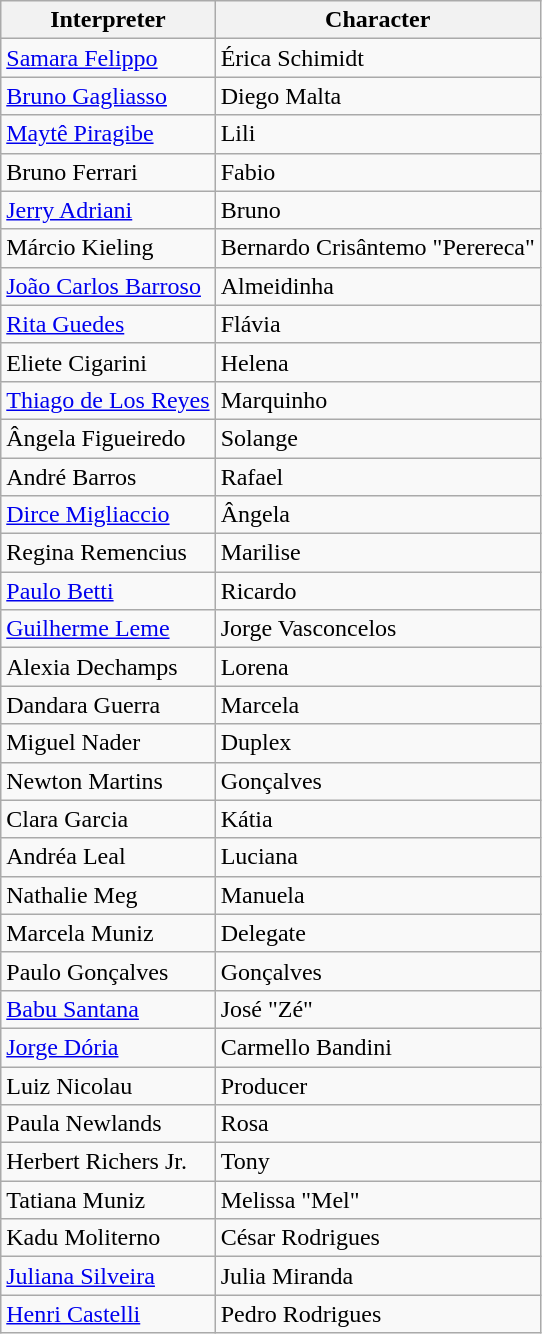<table class="wikitable">
<tr>
<th>Interpreter</th>
<th>Character</th>
</tr>
<tr>
<td><a href='#'>Samara Felippo</a></td>
<td>Érica Schimidt</td>
</tr>
<tr>
<td><a href='#'>Bruno Gagliasso</a></td>
<td>Diego Malta</td>
</tr>
<tr>
<td><a href='#'>Maytê Piragibe</a></td>
<td>Lili</td>
</tr>
<tr>
<td>Bruno Ferrari</td>
<td>Fabio</td>
</tr>
<tr>
<td><a href='#'>Jerry Adriani</a></td>
<td>Bruno</td>
</tr>
<tr>
<td>Márcio Kieling</td>
<td>Bernardo Crisântemo "Perereca"</td>
</tr>
<tr>
<td><a href='#'>João Carlos Barroso</a></td>
<td>Almeidinha</td>
</tr>
<tr>
<td><a href='#'>Rita Guedes</a></td>
<td>Flávia</td>
</tr>
<tr>
<td>Eliete Cigarini</td>
<td>Helena</td>
</tr>
<tr>
<td><a href='#'>Thiago de Los Reyes</a></td>
<td>Marquinho</td>
</tr>
<tr>
<td>Ângela Figueiredo</td>
<td>Solange</td>
</tr>
<tr>
<td>André Barros</td>
<td>Rafael</td>
</tr>
<tr>
<td><a href='#'>Dirce Migliaccio</a></td>
<td>Ângela</td>
</tr>
<tr>
<td>Regina Remencius</td>
<td>Marilise</td>
</tr>
<tr>
<td><a href='#'>Paulo Betti</a></td>
<td>Ricardo</td>
</tr>
<tr>
<td><a href='#'>Guilherme Leme</a></td>
<td>Jorge Vasconcelos</td>
</tr>
<tr>
<td>Alexia Dechamps</td>
<td>Lorena</td>
</tr>
<tr>
<td>Dandara Guerra</td>
<td>Marcela</td>
</tr>
<tr>
<td>Miguel Nader</td>
<td>Duplex</td>
</tr>
<tr>
<td>Newton Martins</td>
<td>Gonçalves</td>
</tr>
<tr>
<td>Clara Garcia</td>
<td>Kátia</td>
</tr>
<tr>
<td>Andréa Leal</td>
<td>Luciana</td>
</tr>
<tr>
<td>Nathalie Meg</td>
<td>Manuela</td>
</tr>
<tr>
<td>Marcela Muniz</td>
<td>Delegate</td>
</tr>
<tr>
<td>Paulo Gonçalves</td>
<td>Gonçalves</td>
</tr>
<tr>
<td><a href='#'>Babu Santana</a></td>
<td>José "Zé"</td>
</tr>
<tr>
<td><a href='#'>Jorge Dória</a></td>
<td>Carmello Bandini</td>
</tr>
<tr>
<td>Luiz Nicolau</td>
<td>Producer</td>
</tr>
<tr>
<td>Paula Newlands</td>
<td>Rosa</td>
</tr>
<tr>
<td>Herbert Richers Jr.</td>
<td>Tony</td>
</tr>
<tr>
<td>Tatiana Muniz</td>
<td>Melissa "Mel"</td>
</tr>
<tr>
<td>Kadu Moliterno</td>
<td>César Rodrigues</td>
</tr>
<tr>
<td><a href='#'>Juliana Silveira</a></td>
<td>Julia Miranda</td>
</tr>
<tr>
<td><a href='#'>Henri Castelli</a></td>
<td>Pedro Rodrigues</td>
</tr>
</table>
